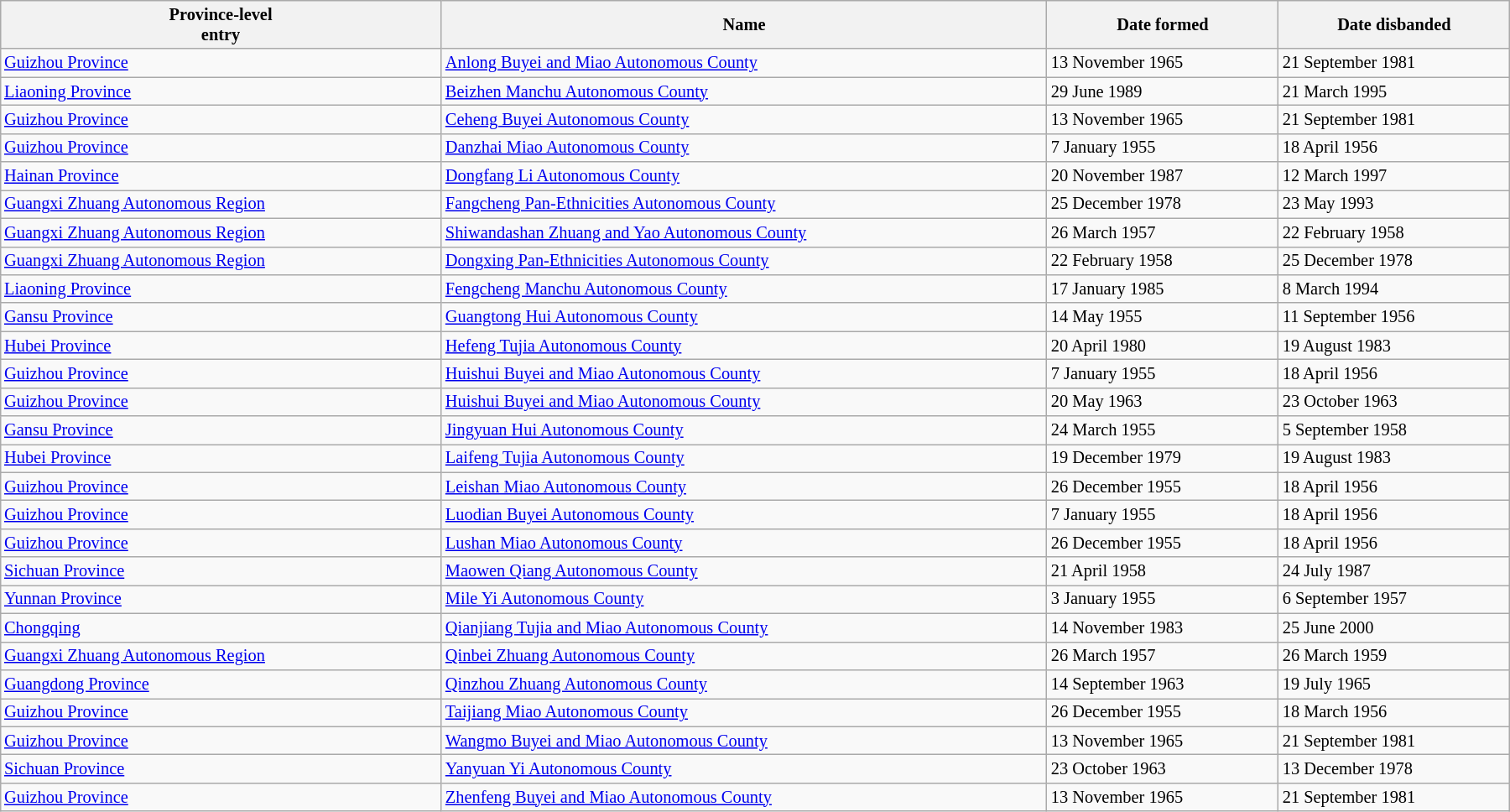<table class="wikitable sortable mw-collapsible mw-collapsed" style="margin:auto;width:95%; font-size:85%;">
<tr>
<th>Province-level<br>entry</th>
<th>Name</th>
<th>Date formed</th>
<th>Date disbanded</th>
</tr>
<tr>
<td><a href='#'>Guizhou Province</a></td>
<td><a href='#'>Anlong Buyei and Miao Autonomous County</a></td>
<td>13 November 1965</td>
<td>21 September 1981</td>
</tr>
<tr>
<td><a href='#'>Liaoning Province</a></td>
<td><a href='#'>Beizhen Manchu Autonomous County</a></td>
<td>29 June 1989</td>
<td>21 March 1995</td>
</tr>
<tr>
<td><a href='#'>Guizhou Province</a></td>
<td><a href='#'>Ceheng Buyei Autonomous County</a></td>
<td>13 November 1965</td>
<td>21 September 1981</td>
</tr>
<tr>
<td><a href='#'>Guizhou Province</a></td>
<td><a href='#'>Danzhai Miao Autonomous County</a></td>
<td>7 January 1955</td>
<td>18 April 1956</td>
</tr>
<tr>
<td><a href='#'>Hainan Province</a></td>
<td><a href='#'>Dongfang Li Autonomous County</a></td>
<td>20 November 1987</td>
<td>12 March 1997</td>
</tr>
<tr>
<td><a href='#'>Guangxi Zhuang Autonomous Region</a></td>
<td><a href='#'>Fangcheng Pan-Ethnicities Autonomous County</a></td>
<td>25 December 1978</td>
<td>23 May 1993</td>
</tr>
<tr>
<td><a href='#'>Guangxi Zhuang Autonomous Region</a></td>
<td><a href='#'>Shiwandashan Zhuang and Yao Autonomous County</a></td>
<td>26 March 1957</td>
<td>22 February 1958</td>
</tr>
<tr>
<td><a href='#'>Guangxi Zhuang Autonomous Region</a></td>
<td><a href='#'>Dongxing Pan-Ethnicities Autonomous County</a></td>
<td>22 February 1958</td>
<td>25 December 1978</td>
</tr>
<tr>
<td><a href='#'>Liaoning Province</a></td>
<td><a href='#'>Fengcheng Manchu Autonomous County</a></td>
<td>17 January 1985</td>
<td>8 March 1994</td>
</tr>
<tr>
<td><a href='#'>Gansu Province</a></td>
<td><a href='#'>Guangtong Hui Autonomous County</a></td>
<td>14 May 1955</td>
<td>11 September 1956</td>
</tr>
<tr>
<td><a href='#'>Hubei Province</a></td>
<td><a href='#'>Hefeng Tujia Autonomous County</a></td>
<td>20 April 1980</td>
<td>19 August 1983</td>
</tr>
<tr>
<td><a href='#'>Guizhou Province</a></td>
<td><a href='#'>Huishui Buyei and Miao Autonomous County</a></td>
<td>7 January 1955</td>
<td>18 April 1956</td>
</tr>
<tr>
<td><a href='#'>Guizhou Province</a></td>
<td><a href='#'>Huishui Buyei and Miao Autonomous County</a></td>
<td>20 May 1963</td>
<td>23 October 1963</td>
</tr>
<tr>
<td><a href='#'>Gansu Province</a></td>
<td><a href='#'>Jingyuan Hui Autonomous County</a></td>
<td>24 March 1955</td>
<td>5 September 1958</td>
</tr>
<tr>
<td><a href='#'>Hubei Province</a></td>
<td><a href='#'>Laifeng Tujia Autonomous County</a></td>
<td>19 December 1979</td>
<td>19 August 1983</td>
</tr>
<tr>
<td><a href='#'>Guizhou Province</a></td>
<td><a href='#'>Leishan Miao Autonomous County</a></td>
<td>26 December 1955</td>
<td>18 April 1956</td>
</tr>
<tr>
<td><a href='#'>Guizhou Province</a></td>
<td><a href='#'>Luodian Buyei Autonomous County</a></td>
<td>7 January 1955</td>
<td>18 April 1956</td>
</tr>
<tr>
<td><a href='#'>Guizhou Province</a></td>
<td><a href='#'>Lushan Miao Autonomous County</a></td>
<td>26 December 1955</td>
<td>18 April 1956</td>
</tr>
<tr>
<td><a href='#'>Sichuan Province</a></td>
<td><a href='#'>Maowen Qiang Autonomous County</a></td>
<td>21 April 1958</td>
<td>24 July 1987</td>
</tr>
<tr>
<td><a href='#'>Yunnan Province</a></td>
<td><a href='#'>Mile Yi Autonomous County</a></td>
<td>3 January 1955</td>
<td>6 September 1957</td>
</tr>
<tr>
<td><a href='#'>Chongqing</a></td>
<td><a href='#'>Qianjiang Tujia and Miao Autonomous County</a></td>
<td>14 November 1983</td>
<td>25 June 2000</td>
</tr>
<tr>
<td><a href='#'>Guangxi Zhuang Autonomous Region</a></td>
<td><a href='#'>Qinbei Zhuang Autonomous County</a></td>
<td>26 March 1957</td>
<td>26 March 1959</td>
</tr>
<tr>
<td><a href='#'>Guangdong Province</a></td>
<td><a href='#'>Qinzhou Zhuang Autonomous County</a></td>
<td>14 September 1963</td>
<td>19 July 1965</td>
</tr>
<tr>
<td><a href='#'>Guizhou Province</a></td>
<td><a href='#'>Taijiang Miao Autonomous County</a></td>
<td>26 December 1955</td>
<td>18 March 1956</td>
</tr>
<tr>
<td><a href='#'>Guizhou Province</a></td>
<td><a href='#'>Wangmo Buyei and Miao Autonomous County</a></td>
<td>13 November 1965</td>
<td>21 September 1981</td>
</tr>
<tr>
<td><a href='#'>Sichuan Province</a></td>
<td><a href='#'>Yanyuan Yi Autonomous County</a></td>
<td>23 October 1963</td>
<td>13 December 1978</td>
</tr>
<tr>
<td><a href='#'>Guizhou Province</a></td>
<td><a href='#'>Zhenfeng Buyei and Miao Autonomous County</a></td>
<td>13 November 1965</td>
<td>21 September 1981</td>
</tr>
</table>
